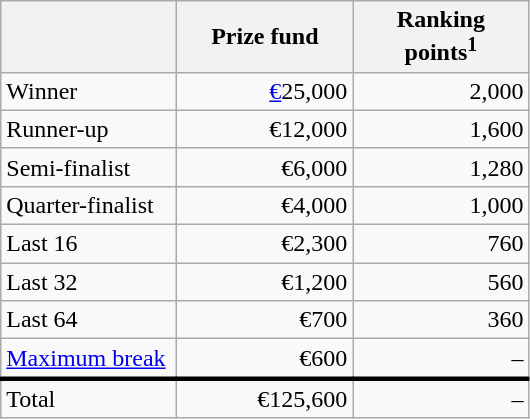<table class="wikitable">
<tr>
<th width=110px></th>
<th width=110px align="right">Prize fund</th>
<th width=110px align="right">Ranking points<sup>1</sup></th>
</tr>
<tr>
<td>Winner</td>
<td align="right"><a href='#'>€</a>25,000</td>
<td align="right">2,000</td>
</tr>
<tr>
<td>Runner-up</td>
<td align="right">€12,000</td>
<td align="right">1,600</td>
</tr>
<tr>
<td>Semi-finalist</td>
<td align="right">€6,000</td>
<td align="right">1,280</td>
</tr>
<tr>
<td>Quarter-finalist</td>
<td align="right">€4,000</td>
<td align="right">1,000</td>
</tr>
<tr>
<td>Last 16</td>
<td align="right">€2,300</td>
<td align="right">760</td>
</tr>
<tr>
<td>Last 32</td>
<td align="right">€1,200</td>
<td align="right">560</td>
</tr>
<tr>
<td>Last 64</td>
<td align="right">€700</td>
<td align="right">360</td>
</tr>
<tr>
<td><a href='#'>Maximum break</a></td>
<td align="right">€600</td>
<td align="right">–</td>
</tr>
<tr style="border-top:medium solid">
<td>Total</td>
<td align="right">€125,600</td>
<td align="right">–</td>
</tr>
</table>
